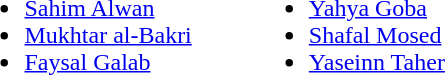<table>
<tr>
<td><br><ul><li><a href='#'>Sahim Alwan</a></li><li><a href='#'>Mukhtar al-Bakri</a></li><li><a href='#'>Faysal Galab</a></li></ul></td>
<td width="30px"> </td>
<td><br><ul><li><a href='#'>Yahya Goba</a></li><li><a href='#'>Shafal Mosed</a></li><li><a href='#'>Yaseinn Taher</a></li></ul></td>
</tr>
</table>
